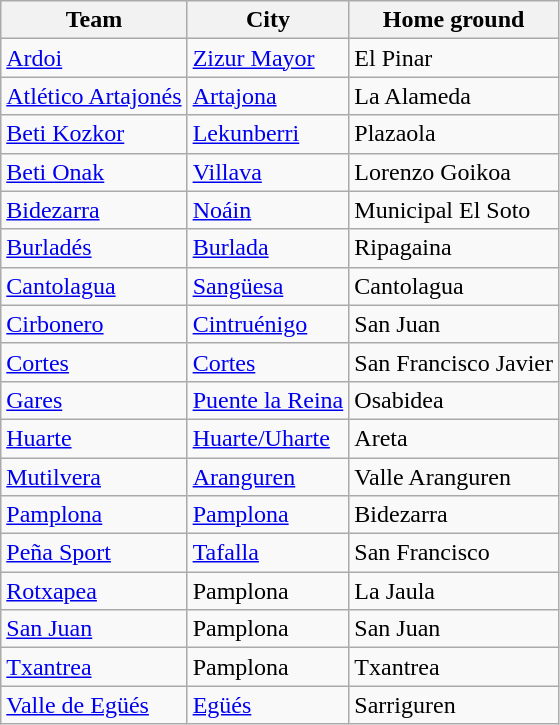<table class="wikitable sortable">
<tr>
<th>Team</th>
<th>City</th>
<th>Home ground</th>
</tr>
<tr>
<td><a href='#'>Ardoi</a></td>
<td><a href='#'>Zizur Mayor</a></td>
<td>El Pinar</td>
</tr>
<tr>
<td><a href='#'>Atlético Artajonés</a></td>
<td><a href='#'>Artajona</a></td>
<td>La Alameda</td>
</tr>
<tr>
<td><a href='#'>Beti Kozkor</a></td>
<td><a href='#'>Lekunberri</a></td>
<td>Plazaola</td>
</tr>
<tr>
<td><a href='#'>Beti Onak</a></td>
<td><a href='#'>Villava</a></td>
<td>Lorenzo Goikoa</td>
</tr>
<tr>
<td><a href='#'>Bidezarra</a></td>
<td><a href='#'>Noáin</a></td>
<td>Municipal El Soto</td>
</tr>
<tr>
<td><a href='#'>Burladés</a></td>
<td><a href='#'>Burlada</a></td>
<td>Ripagaina</td>
</tr>
<tr>
<td><a href='#'>Cantolagua</a></td>
<td><a href='#'>Sangüesa</a></td>
<td>Cantolagua</td>
</tr>
<tr>
<td><a href='#'>Cirbonero</a></td>
<td><a href='#'>Cintruénigo</a></td>
<td>San Juan</td>
</tr>
<tr>
<td><a href='#'>Cortes</a></td>
<td><a href='#'>Cortes</a></td>
<td>San Francisco Javier</td>
</tr>
<tr>
<td><a href='#'>Gares</a></td>
<td><a href='#'>Puente la Reina</a></td>
<td>Osabidea</td>
</tr>
<tr>
<td><a href='#'>Huarte</a></td>
<td><a href='#'>Huarte/Uharte</a></td>
<td>Areta</td>
</tr>
<tr>
<td><a href='#'>Mutilvera</a></td>
<td><a href='#'>Aranguren</a></td>
<td>Valle Aranguren</td>
</tr>
<tr>
<td><a href='#'>Pamplona</a></td>
<td><a href='#'>Pamplona</a></td>
<td>Bidezarra</td>
</tr>
<tr>
<td><a href='#'>Peña Sport</a></td>
<td><a href='#'>Tafalla</a></td>
<td>San Francisco</td>
</tr>
<tr>
<td><a href='#'>Rotxapea</a></td>
<td>Pamplona</td>
<td>La Jaula</td>
</tr>
<tr>
<td><a href='#'>San Juan</a></td>
<td>Pamplona</td>
<td>San Juan</td>
</tr>
<tr>
<td><a href='#'>Txantrea</a></td>
<td>Pamplona</td>
<td>Txantrea</td>
</tr>
<tr>
<td><a href='#'>Valle de Egüés</a></td>
<td><a href='#'>Egüés</a></td>
<td>Sarriguren</td>
</tr>
</table>
